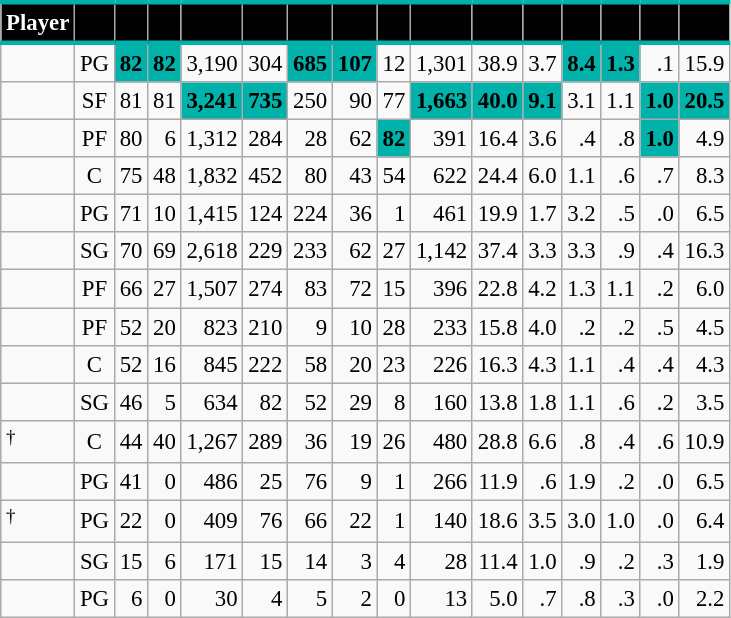<table class="wikitable sortable" style="font-size: 95%; text-align:right;">
<tr>
<th style="background:#010101; color:#FFFFFF; border-top:#00B2A9 3px solid; border-bottom:#00B2A9 3px solid;">Player</th>
<th style="background:#010101; color:#FFFFFF; border-top:#00B2A9 3px solid; border-bottom:#00B2A9 3px solid;"></th>
<th style="background:#010101; color:#FFFFFF; border-top:#00B2A9 3px solid; border-bottom:#00B2A9 3px solid;"></th>
<th style="background:#010101; color:#FFFFFF; border-top:#00B2A9 3px solid; border-bottom:#00B2A9 3px solid;"></th>
<th style="background:#010101; color:#FFFFFF; border-top:#00B2A9 3px solid; border-bottom:#00B2A9 3px solid;"></th>
<th style="background:#010101; color:#FFFFFF; border-top:#00B2A9 3px solid; border-bottom:#00B2A9 3px solid;"></th>
<th style="background:#010101; color:#FFFFFF; border-top:#00B2A9 3px solid; border-bottom:#00B2A9 3px solid;"></th>
<th style="background:#010101; color:#FFFFFF; border-top:#00B2A9 3px solid; border-bottom:#00B2A9 3px solid;"></th>
<th style="background:#010101; color:#FFFFFF; border-top:#00B2A9 3px solid; border-bottom:#00B2A9 3px solid;"></th>
<th style="background:#010101; color:#FFFFFF; border-top:#00B2A9 3px solid; border-bottom:#00B2A9 3px solid;"></th>
<th style="background:#010101; color:#FFFFFF; border-top:#00B2A9 3px solid; border-bottom:#00B2A9 3px solid;"></th>
<th style="background:#010101; color:#FFFFFF; border-top:#00B2A9 3px solid; border-bottom:#00B2A9 3px solid;"></th>
<th style="background:#010101; color:#FFFFFF; border-top:#00B2A9 3px solid; border-bottom:#00B2A9 3px solid;"></th>
<th style="background:#010101; color:#FFFFFF; border-top:#00B2A9 3px solid; border-bottom:#00B2A9 3px solid;"></th>
<th style="background:#010101; color:#FFFFFF; border-top:#00B2A9 3px solid; border-bottom:#00B2A9 3px solid;"></th>
<th style="background:#010101; color:#FFFFFF; border-top:#00B2A9 3px solid; border-bottom:#00B2A9 3px solid;"></th>
</tr>
<tr>
<td style="text-align:left;"></td>
<td style="text-align:center;">PG</td>
<td style="background:#00B2A9; color:#010101;"><strong>82</strong></td>
<td style="background:#00B2A9; color:#010101;"><strong>82</strong></td>
<td>3,190</td>
<td>304</td>
<td style="background:#00B2A9; color:#010101;"><strong>685</strong></td>
<td style="background:#00B2A9; color:#010101;"><strong>107</strong></td>
<td>12</td>
<td>1,301</td>
<td>38.9</td>
<td>3.7</td>
<td style="background:#00B2A9; color:#010101;"><strong>8.4</strong></td>
<td style="background:#00B2A9; color:#010101;"><strong>1.3</strong></td>
<td>.1</td>
<td>15.9</td>
</tr>
<tr>
<td style="text-align:left;"></td>
<td style="text-align:center;">SF</td>
<td>81</td>
<td>81</td>
<td style="background:#00B2A9; color:#010101;"><strong>3,241</strong></td>
<td style="background:#00B2A9; color:#010101;"><strong>735</strong></td>
<td>250</td>
<td>90</td>
<td>77</td>
<td style="background:#00B2A9; color:#010101;"><strong>1,663</strong></td>
<td style="background:#00B2A9; color:#010101;"><strong>40.0</strong></td>
<td style="background:#00B2A9; color:#010101;"><strong>9.1</strong></td>
<td>3.1</td>
<td>1.1</td>
<td style="background:#00B2A9; color:#010101;"><strong>1.0</strong></td>
<td style="background:#00B2A9; color:#010101;"><strong>20.5</strong></td>
</tr>
<tr>
<td style="text-align:left;"></td>
<td style="text-align:center;">PF</td>
<td>80</td>
<td>6</td>
<td>1,312</td>
<td>284</td>
<td>28</td>
<td>62</td>
<td style="background:#00B2A9; color:#010101;"><strong>82</strong></td>
<td>391</td>
<td>16.4</td>
<td>3.6</td>
<td>.4</td>
<td>.8</td>
<td style="background:#00B2A9; color:#010101;"><strong>1.0</strong></td>
<td>4.9</td>
</tr>
<tr>
<td style="text-align:left;"></td>
<td style="text-align:center;">C</td>
<td>75</td>
<td>48</td>
<td>1,832</td>
<td>452</td>
<td>80</td>
<td>43</td>
<td>54</td>
<td>622</td>
<td>24.4</td>
<td>6.0</td>
<td>1.1</td>
<td>.6</td>
<td>.7</td>
<td>8.3</td>
</tr>
<tr>
<td style="text-align:left;"></td>
<td style="text-align:center;">PG</td>
<td>71</td>
<td>10</td>
<td>1,415</td>
<td>124</td>
<td>224</td>
<td>36</td>
<td>1</td>
<td>461</td>
<td>19.9</td>
<td>1.7</td>
<td>3.2</td>
<td>.5</td>
<td>.0</td>
<td>6.5</td>
</tr>
<tr>
<td style="text-align:left;"></td>
<td style="text-align:center;">SG</td>
<td>70</td>
<td>69</td>
<td>2,618</td>
<td>229</td>
<td>233</td>
<td>62</td>
<td>27</td>
<td>1,142</td>
<td>37.4</td>
<td>3.3</td>
<td>3.3</td>
<td>.9</td>
<td>.4</td>
<td>16.3</td>
</tr>
<tr>
<td style="text-align:left;"></td>
<td style="text-align:center;">PF</td>
<td>66</td>
<td>27</td>
<td>1,507</td>
<td>274</td>
<td>83</td>
<td>72</td>
<td>15</td>
<td>396</td>
<td>22.8</td>
<td>4.2</td>
<td>1.3</td>
<td>1.1</td>
<td>.2</td>
<td>6.0</td>
</tr>
<tr>
<td style="text-align:left;"></td>
<td style="text-align:center;">PF</td>
<td>52</td>
<td>20</td>
<td>823</td>
<td>210</td>
<td>9</td>
<td>10</td>
<td>28</td>
<td>233</td>
<td>15.8</td>
<td>4.0</td>
<td>.2</td>
<td>.2</td>
<td>.5</td>
<td>4.5</td>
</tr>
<tr>
<td style="text-align:left;"></td>
<td style="text-align:center;">C</td>
<td>52</td>
<td>16</td>
<td>845</td>
<td>222</td>
<td>58</td>
<td>20</td>
<td>23</td>
<td>226</td>
<td>16.3</td>
<td>4.3</td>
<td>1.1</td>
<td>.4</td>
<td>.4</td>
<td>4.3</td>
</tr>
<tr>
<td style="text-align:left;"></td>
<td style="text-align:center;">SG</td>
<td>46</td>
<td>5</td>
<td>634</td>
<td>82</td>
<td>52</td>
<td>29</td>
<td>8</td>
<td>160</td>
<td>13.8</td>
<td>1.8</td>
<td>1.1</td>
<td>.6</td>
<td>.2</td>
<td>3.5</td>
</tr>
<tr>
<td style="text-align:left;"><sup>†</sup></td>
<td style="text-align:center;">C</td>
<td>44</td>
<td>40</td>
<td>1,267</td>
<td>289</td>
<td>36</td>
<td>19</td>
<td>26</td>
<td>480</td>
<td>28.8</td>
<td>6.6</td>
<td>.8</td>
<td>.4</td>
<td>.6</td>
<td>10.9</td>
</tr>
<tr>
<td style="text-align:left;"></td>
<td style="text-align:center;">PG</td>
<td>41</td>
<td>0</td>
<td>486</td>
<td>25</td>
<td>76</td>
<td>9</td>
<td>1</td>
<td>266</td>
<td>11.9</td>
<td>.6</td>
<td>1.9</td>
<td>.2</td>
<td>.0</td>
<td>6.5</td>
</tr>
<tr>
<td style="text-align:left;"><sup>†</sup></td>
<td style="text-align:center;">PG</td>
<td>22</td>
<td>0</td>
<td>409</td>
<td>76</td>
<td>66</td>
<td>22</td>
<td>1</td>
<td>140</td>
<td>18.6</td>
<td>3.5</td>
<td>3.0</td>
<td>1.0</td>
<td>.0</td>
<td>6.4</td>
</tr>
<tr>
<td style="text-align:left;"></td>
<td style="text-align:center;">SG</td>
<td>15</td>
<td>6</td>
<td>171</td>
<td>15</td>
<td>14</td>
<td>3</td>
<td>4</td>
<td>28</td>
<td>11.4</td>
<td>1.0</td>
<td>.9</td>
<td>.2</td>
<td>.3</td>
<td>1.9</td>
</tr>
<tr>
<td style="text-align:left;"></td>
<td style="text-align:center;">PG</td>
<td>6</td>
<td>0</td>
<td>30</td>
<td>4</td>
<td>5</td>
<td>2</td>
<td>0</td>
<td>13</td>
<td>5.0</td>
<td>.7</td>
<td>.8</td>
<td>.3</td>
<td>.0</td>
<td>2.2</td>
</tr>
</table>
